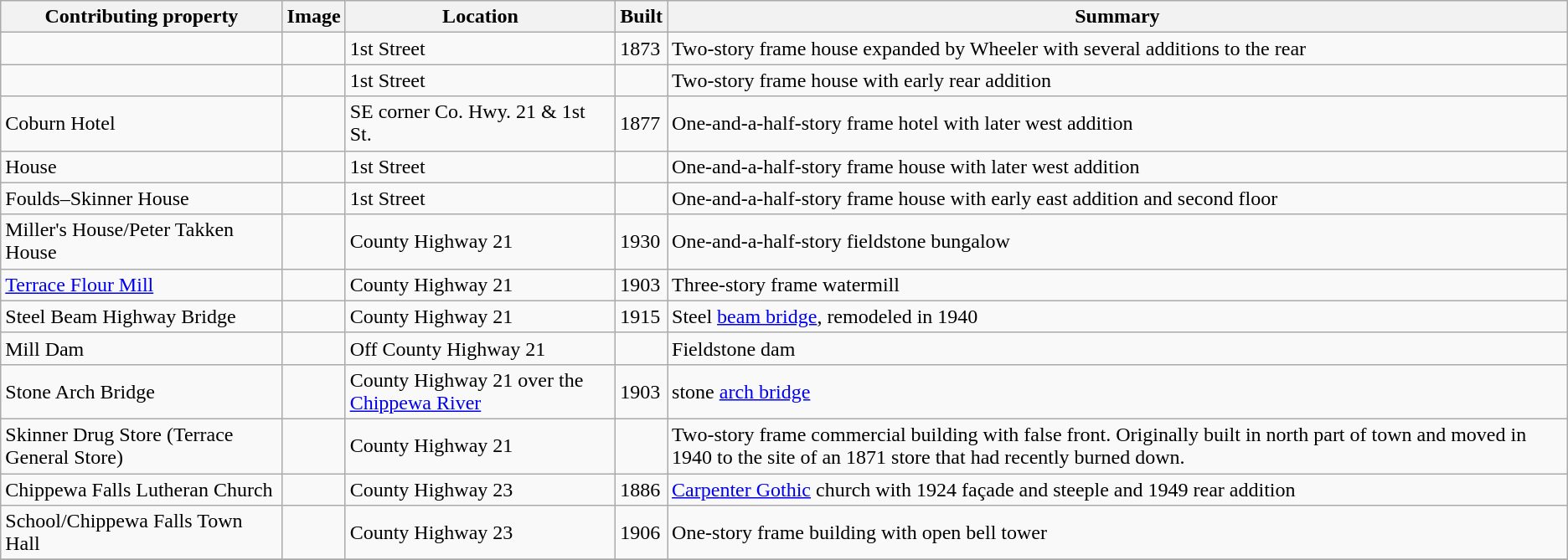<table class="wikitable sortable" style="width:*">
<tr>
<th style="width:*;"><strong>Contributing property</strong></th>
<th style="width:*;" class="unsortable"><strong>Image</strong></th>
<th style="width:*;" class="unsortable"><strong>Location</strong></th>
<th style="width:*;"><strong>Built</strong></th>
<th style="width:*;" class="unsortable"><strong>Summary</strong></th>
</tr>
<tr ->
<td></td>
<td></td>
<td>1st Street<br><small></small></td>
<td>1873</td>
<td>Two-story frame house expanded by Wheeler with several additions to the rear</td>
</tr>
<tr ->
<td></td>
<td></td>
<td>1st Street<br><small></small></td>
<td></td>
<td>Two-story frame house with early rear addition</td>
</tr>
<tr ->
<td>Coburn Hotel</td>
<td></td>
<td>SE corner Co. Hwy. 21 & 1st St.<br><small></small></td>
<td>1877</td>
<td>One-and-a-half-story frame hotel with later west addition</td>
</tr>
<tr ->
<td>House</td>
<td></td>
<td>1st Street<br><small></small></td>
<td></td>
<td>One-and-a-half-story frame house with later west addition</td>
</tr>
<tr ->
<td>Foulds–Skinner House</td>
<td></td>
<td>1st Street<br><small></small></td>
<td></td>
<td>One-and-a-half-story frame house with early east addition and second floor</td>
</tr>
<tr ->
<td>Miller's House/Peter Takken House</td>
<td></td>
<td>County Highway 21<br><small></small></td>
<td>1930</td>
<td>One-and-a-half-story fieldstone bungalow</td>
</tr>
<tr ->
<td><a href='#'>Terrace Flour Mill</a></td>
<td></td>
<td>County Highway 21<br><small></small></td>
<td>1903</td>
<td>Three-story frame watermill</td>
</tr>
<tr ->
<td>Steel Beam Highway Bridge</td>
<td></td>
<td>County Highway 21<br><small></small></td>
<td>1915</td>
<td>Steel <a href='#'>beam bridge</a>, remodeled in 1940</td>
</tr>
<tr ->
<td>Mill Dam</td>
<td></td>
<td>Off County Highway 21<br><small></small></td>
<td></td>
<td>Fieldstone dam</td>
</tr>
<tr ->
<td>Stone Arch Bridge</td>
<td></td>
<td>County Highway 21 over the <a href='#'>Chippewa River</a><br><small></small></td>
<td>1903</td>
<td> stone <a href='#'>arch bridge</a></td>
</tr>
<tr ->
<td>Skinner Drug Store (Terrace General Store)</td>
<td></td>
<td>County Highway 21<br><small></small></td>
<td></td>
<td>Two-story frame commercial building with false front.  Originally built in north part of town and moved in 1940 to the site of an 1871 store that had recently burned down.</td>
</tr>
<tr ->
<td>Chippewa Falls Lutheran Church</td>
<td></td>
<td>County Highway 23<br><small></small></td>
<td>1886</td>
<td><a href='#'>Carpenter Gothic</a> church with 1924 façade and steeple and 1949 rear addition</td>
</tr>
<tr ->
<td>School/Chippewa Falls Town Hall</td>
<td></td>
<td>County Highway 23<br><small></small></td>
<td>1906</td>
<td>One-story frame building with open bell tower</td>
</tr>
<tr ->
</tr>
</table>
